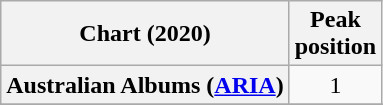<table class="wikitable sortable plainrowheaders" style="text-align:center">
<tr>
<th scope="col">Chart (2020)</th>
<th scope="col">Peak<br>position</th>
</tr>
<tr>
<th scope="row">Australian Albums (<a href='#'>ARIA</a>)</th>
<td>1</td>
</tr>
<tr>
</tr>
<tr>
</tr>
<tr>
</tr>
<tr>
</tr>
</table>
